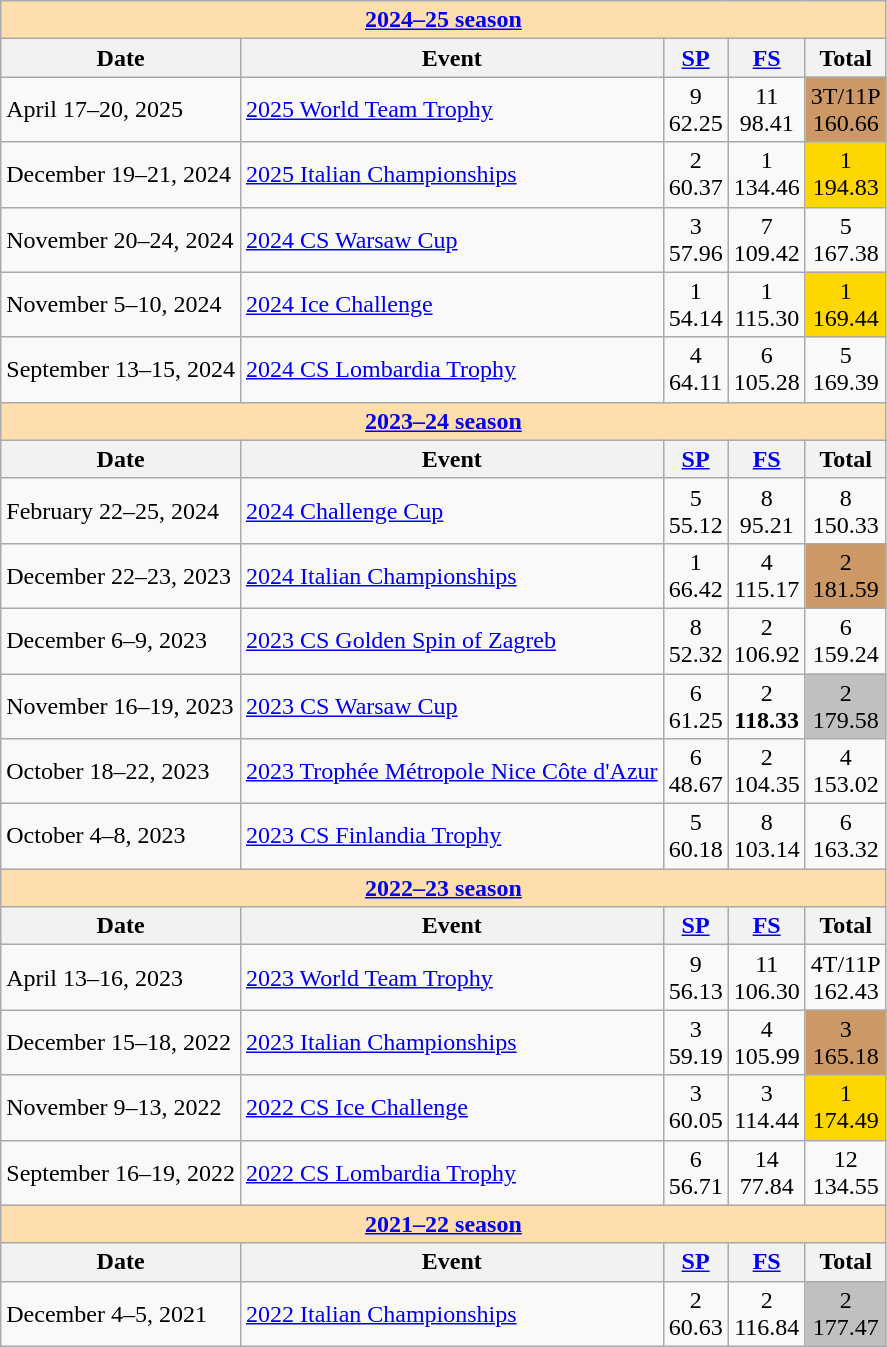<table class="wikitable">
<tr>
<td style="background-color: #ffdead; " colspan=5 align=center><a href='#'><strong>2024–25 season</strong></a></td>
</tr>
<tr>
<th>Date</th>
<th>Event</th>
<th><a href='#'>SP</a></th>
<th><a href='#'>FS</a></th>
<th>Total</th>
</tr>
<tr>
<td>April 17–20, 2025</td>
<td><a href='#'>2025 World Team Trophy</a></td>
<td align=center>9 <br> 62.25</td>
<td align=center>11 <br> 98.41</td>
<td align=center bgcolor=cc9966>3T/11P <br> 160.66</td>
</tr>
<tr>
<td>December 19–21, 2024</td>
<td><a href='#'>2025 Italian Championships</a></td>
<td align=center>2 <br> 60.37</td>
<td align=center>1 <br> 134.46</td>
<td align=center bgcolor=gold>1 <br> 194.83</td>
</tr>
<tr>
<td>November 20–24, 2024</td>
<td><a href='#'>2024 CS Warsaw Cup</a></td>
<td align=center>3 <br> 57.96</td>
<td align=center>7 <br> 109.42</td>
<td align=center>5 <br> 167.38</td>
</tr>
<tr>
<td>November 5–10, 2024</td>
<td><a href='#'>2024 Ice Challenge</a></td>
<td align=center>1 <br> 54.14</td>
<td align=center>1 <br> 115.30</td>
<td align=center bgcolor=gold>1 <br> 169.44</td>
</tr>
<tr>
<td>September 13–15, 2024</td>
<td><a href='#'>2024 CS Lombardia Trophy</a></td>
<td align=center>4 <br> 64.11</td>
<td align=center>6 <br> 105.28</td>
<td align=center>5 <br> 169.39</td>
</tr>
<tr>
<td style="background-color: #ffdead; " colspan=5 align=center><a href='#'><strong>2023–24 season</strong></a></td>
</tr>
<tr>
<th>Date</th>
<th>Event</th>
<th><a href='#'>SP</a></th>
<th><a href='#'>FS</a></th>
<th>Total</th>
</tr>
<tr>
<td>February 22–25, 2024</td>
<td><a href='#'>2024 Challenge Cup</a></td>
<td align=center>5 <br> 55.12</td>
<td align=center>8 <br> 95.21</td>
<td align=center>8 <br> 150.33</td>
</tr>
<tr>
<td>December 22–23, 2023</td>
<td><a href='#'>2024 Italian Championships</a></td>
<td align=center>1 <br> 66.42</td>
<td align=center>4 <br> 115.17</td>
<td align=center bgcolor=cc9966>2 <br> 181.59</td>
</tr>
<tr>
<td>December 6–9, 2023</td>
<td><a href='#'>2023 CS Golden Spin of Zagreb</a></td>
<td align=center>8 <br> 52.32</td>
<td align=center>2 <br> 106.92</td>
<td align=center>6 <br> 159.24</td>
</tr>
<tr>
<td>November 16–19, 2023</td>
<td><a href='#'>2023 CS Warsaw Cup</a></td>
<td align=center>6 <br> 61.25</td>
<td align=center>2 <br> <strong>118.33</strong></td>
<td align=center bgcolor=silver>2 <br> 179.58</td>
</tr>
<tr>
<td>October 18–22, 2023</td>
<td><a href='#'>2023 Trophée Métropole Nice Côte d'Azur</a></td>
<td align=center>6 <br> 48.67</td>
<td align=center>2 <br> 104.35</td>
<td align=center>4 <br> 153.02</td>
</tr>
<tr>
<td>October 4–8, 2023</td>
<td><a href='#'>2023 CS Finlandia Trophy</a></td>
<td align=center>5 <br> 60.18</td>
<td align=center>8 <br> 103.14</td>
<td align=center>6 <br> 163.32</td>
</tr>
<tr>
<th colspan="5" style="background: #ffdead; text-align:center;"><strong><a href='#'>2022–23 season</a></strong></th>
</tr>
<tr>
<th>Date</th>
<th>Event</th>
<th><a href='#'>SP</a></th>
<th><a href='#'>FS</a></th>
<th>Total</th>
</tr>
<tr>
<td>April 13–16, 2023</td>
<td><a href='#'>2023 World Team Trophy</a></td>
<td align=center>9 <br> 56.13</td>
<td align=center>11 <br> 106.30</td>
<td align=center>4T/11P <br> 162.43</td>
</tr>
<tr>
<td>December 15–18, 2022</td>
<td><a href='#'>2023 Italian Championships</a></td>
<td align=center>3 <br> 59.19</td>
<td align=center>4 <br> 105.99</td>
<td align=center bgcolor=cc9966>3 <br> 165.18</td>
</tr>
<tr>
<td>November 9–13, 2022</td>
<td><a href='#'>2022 CS Ice Challenge</a></td>
<td align=center>3 <br> 60.05</td>
<td align=center>3 <br> 114.44</td>
<td align=center bgcolor=gold>1 <br> 174.49</td>
</tr>
<tr>
<td>September 16–19, 2022</td>
<td><a href='#'>2022 CS Lombardia Trophy</a></td>
<td align=center>6 <br> 56.71</td>
<td align=center>14 <br> 77.84</td>
<td align=center>12 <br> 134.55</td>
</tr>
<tr>
<th colspan="5" style="background: #ffdead; text-align:center;"><strong><a href='#'>2021–22 season</a></strong></th>
</tr>
<tr>
<th>Date</th>
<th>Event</th>
<th><a href='#'>SP</a></th>
<th><a href='#'>FS</a></th>
<th>Total</th>
</tr>
<tr>
<td>December 4–5, 2021</td>
<td><a href='#'>2022 Italian Championships</a></td>
<td align=center>2 <br> 60.63</td>
<td align=center>2 <br> 116.84</td>
<td align=center bgcolor=silver>2 <br> 177.47</td>
</tr>
</table>
